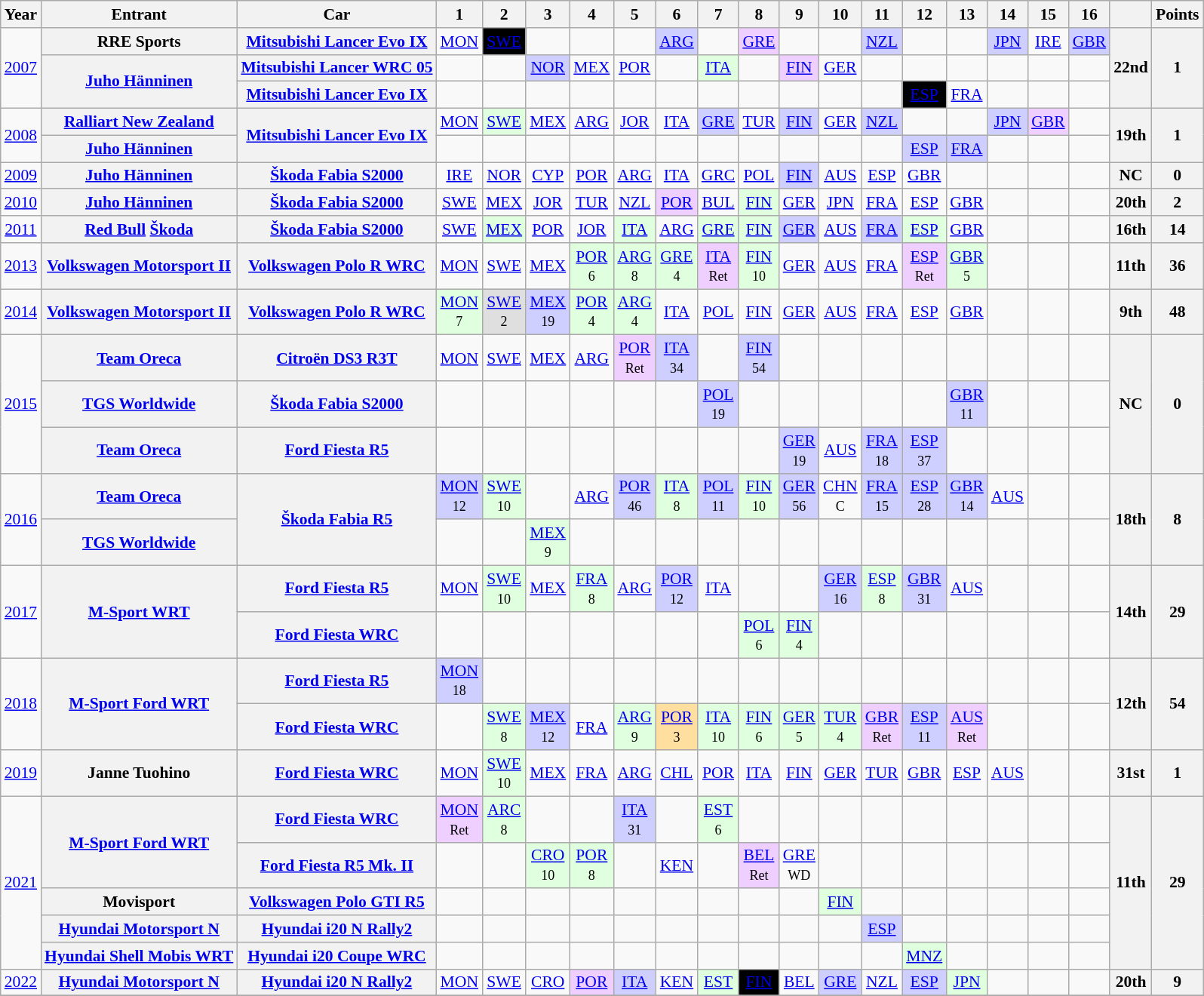<table class="wikitable" style="text-align:center; font-size:90%">
<tr>
<th>Year</th>
<th>Entrant</th>
<th>Car</th>
<th>1</th>
<th>2</th>
<th>3</th>
<th>4</th>
<th>5</th>
<th>6</th>
<th>7</th>
<th>8</th>
<th>9</th>
<th>10</th>
<th>11</th>
<th>12</th>
<th>13</th>
<th>14</th>
<th>15</th>
<th>16</th>
<th></th>
<th>Points</th>
</tr>
<tr>
<td rowspan=3><a href='#'>2007</a></td>
<th>RRE Sports</th>
<th><a href='#'>Mitsubishi Lancer Evo IX</a></th>
<td><a href='#'>MON</a></td>
<td style="background:#000000; color:#ffffff"><a href='#'><span>SWE</span></a><br></td>
<td></td>
<td></td>
<td></td>
<td style="background:#CFCFFF;"><a href='#'>ARG</a><br></td>
<td></td>
<td style="background:#EFCFFF;"><a href='#'>GRE</a><br></td>
<td></td>
<td></td>
<td style="background:#CFCFFF;"><a href='#'>NZL</a><br></td>
<td></td>
<td></td>
<td style="background:#CFCFFF;"><a href='#'>JPN</a><br></td>
<td><a href='#'>IRE</a></td>
<td style="background:#CFCFFF;"><a href='#'>GBR</a><br></td>
<th rowspan=3>22nd</th>
<th rowspan=3>1</th>
</tr>
<tr>
<th rowspan=2><a href='#'>Juho Hänninen</a></th>
<th><a href='#'>Mitsubishi Lancer WRC 05</a></th>
<td></td>
<td></td>
<td style="background:#CFCFFF;"><a href='#'>NOR</a><br></td>
<td><a href='#'>MEX</a></td>
<td><a href='#'>POR</a></td>
<td></td>
<td style="background:#DFFFDF;"><a href='#'>ITA</a><br></td>
<td></td>
<td style="background:#EFCFFF;"><a href='#'>FIN</a><br></td>
<td><a href='#'>GER</a></td>
<td></td>
<td></td>
<td></td>
<td></td>
<td></td>
<td></td>
</tr>
<tr>
<th><a href='#'>Mitsubishi Lancer Evo IX</a></th>
<td></td>
<td></td>
<td></td>
<td></td>
<td></td>
<td></td>
<td></td>
<td></td>
<td></td>
<td></td>
<td></td>
<td style="background:#000000; color:#ffffff"><a href='#'><span>ESP</span></a><br></td>
<td><a href='#'>FRA</a></td>
<td></td>
<td></td>
<td></td>
</tr>
<tr>
<td rowspan=2><a href='#'>2008</a></td>
<th><a href='#'>Ralliart New Zealand</a></th>
<th rowspan=2><a href='#'>Mitsubishi Lancer Evo IX</a></th>
<td><a href='#'>MON</a></td>
<td style="background:#DFFFDF;"><a href='#'>SWE</a><br></td>
<td><a href='#'>MEX</a></td>
<td><a href='#'>ARG</a></td>
<td><a href='#'>JOR</a></td>
<td><a href='#'>ITA</a></td>
<td style="background:#CFCFFF;"><a href='#'>GRE</a><br></td>
<td><a href='#'>TUR</a></td>
<td style="background:#CFCFFF;"><a href='#'>FIN</a><br></td>
<td><a href='#'>GER</a></td>
<td style="background:#CFCFFF;"><a href='#'>NZL</a><br></td>
<td></td>
<td></td>
<td style="background:#CFCFFF;"><a href='#'>JPN</a><br></td>
<td style="background:#EFCFFF;"><a href='#'>GBR</a><br></td>
<td></td>
<th rowspan=2>19th</th>
<th rowspan=2>1</th>
</tr>
<tr>
<th><a href='#'>Juho Hänninen</a></th>
<td></td>
<td></td>
<td></td>
<td></td>
<td></td>
<td></td>
<td></td>
<td></td>
<td></td>
<td></td>
<td></td>
<td style="background:#CFCFFF;"><a href='#'>ESP</a><br></td>
<td style="background:#CFCFFF;"><a href='#'>FRA</a><br></td>
<td></td>
<td></td>
<td></td>
</tr>
<tr>
<td><a href='#'>2009</a></td>
<th><a href='#'>Juho Hänninen</a></th>
<th><a href='#'>Škoda Fabia S2000</a></th>
<td><a href='#'>IRE</a></td>
<td><a href='#'>NOR</a></td>
<td><a href='#'>CYP</a></td>
<td><a href='#'>POR</a></td>
<td><a href='#'>ARG</a></td>
<td><a href='#'>ITA</a></td>
<td><a href='#'>GRC</a></td>
<td><a href='#'>POL</a></td>
<td style="background:#CFCFFF;"><a href='#'>FIN</a><br></td>
<td><a href='#'>AUS</a></td>
<td><a href='#'>ESP</a></td>
<td><a href='#'>GBR</a></td>
<td></td>
<td></td>
<td></td>
<td></td>
<th>NC</th>
<th>0</th>
</tr>
<tr>
<td><a href='#'>2010</a></td>
<th><a href='#'>Juho Hänninen</a></th>
<th><a href='#'>Škoda Fabia S2000</a></th>
<td><a href='#'>SWE</a></td>
<td><a href='#'>MEX</a></td>
<td><a href='#'>JOR</a></td>
<td><a href='#'>TUR</a></td>
<td><a href='#'>NZL</a></td>
<td style="background:#EFCFFF;"><a href='#'>POR</a><br></td>
<td><a href='#'>BUL</a></td>
<td style="background:#DFFFDF;"><a href='#'>FIN</a><br></td>
<td><a href='#'>GER</a></td>
<td><a href='#'>JPN</a></td>
<td><a href='#'>FRA</a></td>
<td><a href='#'>ESP</a></td>
<td><a href='#'>GBR</a></td>
<td></td>
<td></td>
<td></td>
<th>20th</th>
<th>2</th>
</tr>
<tr>
<td><a href='#'>2011</a></td>
<th><a href='#'>Red Bull</a> <a href='#'>Škoda</a></th>
<th><a href='#'>Škoda Fabia S2000</a></th>
<td><a href='#'>SWE</a></td>
<td style="background:#DFFFDF;"><a href='#'>MEX</a><br></td>
<td><a href='#'>POR</a></td>
<td><a href='#'>JOR</a></td>
<td style="background:#DFFFDF;"><a href='#'>ITA</a><br></td>
<td><a href='#'>ARG</a></td>
<td style="background:#DFFFDF;"><a href='#'>GRE</a><br></td>
<td style="background:#DFFFDF;"><a href='#'>FIN</a><br></td>
<td style="background:#CFCFFF;"><a href='#'>GER</a><br></td>
<td><a href='#'>AUS</a></td>
<td style="background:#CFCFFF;"><a href='#'>FRA</a><br></td>
<td style="background:#DFFFDF;"><a href='#'>ESP</a><br></td>
<td><a href='#'>GBR</a></td>
<td></td>
<td></td>
<td></td>
<th>16th</th>
<th>14</th>
</tr>
<tr>
<td><a href='#'>2013</a></td>
<th><a href='#'>Volkswagen Motorsport II</a></th>
<th><a href='#'>Volkswagen Polo R WRC</a></th>
<td><a href='#'>MON</a></td>
<td><a href='#'>SWE</a></td>
<td><a href='#'>MEX</a></td>
<td style="background:#DFFFDF;"><a href='#'>POR</a><br><small>6</small></td>
<td style="background:#DFFFDF;"><a href='#'>ARG</a><br><small>8</small></td>
<td style="background:#DFFFDF;"><a href='#'>GRE</a><br><small>4</small></td>
<td style="background:#EFCFFF;"><a href='#'>ITA</a><br><small>Ret</small></td>
<td style="background:#DFFFDF;"><a href='#'>FIN</a><br><small>10</small></td>
<td><a href='#'>GER</a></td>
<td><a href='#'>AUS</a></td>
<td><a href='#'>FRA</a></td>
<td style="background:#EFCFFF;"><a href='#'>ESP</a><br><small>Ret</small></td>
<td style="background:#DFFFDF;"><a href='#'>GBR</a><br><small>5</small></td>
<td></td>
<td></td>
<td></td>
<th>11th</th>
<th>36</th>
</tr>
<tr>
<td><a href='#'>2014</a></td>
<th><a href='#'>Volkswagen Motorsport II</a></th>
<th><a href='#'>Volkswagen Polo R WRC</a></th>
<td style="background:#DFFFDF;"><a href='#'>MON</a><br><small>7</small></td>
<td style="background:#DFDFDF;"><a href='#'>SWE</a><br><small>2</small></td>
<td style="background:#CFCFFF;"><a href='#'>MEX</a><br><small>19</small></td>
<td style="background:#DFFFDF;"><a href='#'>POR</a><br><small>4</small></td>
<td style="background:#DFFFDF;"><a href='#'>ARG</a><br><small>4</small></td>
<td><a href='#'>ITA</a></td>
<td><a href='#'>POL</a></td>
<td><a href='#'>FIN</a></td>
<td><a href='#'>GER</a></td>
<td><a href='#'>AUS</a></td>
<td><a href='#'>FRA</a></td>
<td><a href='#'>ESP</a></td>
<td><a href='#'>GBR</a></td>
<td></td>
<td></td>
<td></td>
<th>9th</th>
<th>48</th>
</tr>
<tr>
<td rowspan=3><a href='#'>2015</a></td>
<th><a href='#'>Team Oreca</a></th>
<th><a href='#'>Citroën DS3 R3T</a></th>
<td><a href='#'>MON</a></td>
<td><a href='#'>SWE</a></td>
<td><a href='#'>MEX</a></td>
<td><a href='#'>ARG</a></td>
<td style="background:#EFCFFF;"><a href='#'>POR</a><br><small>Ret</small></td>
<td style="background:#CFCFFF;"><a href='#'>ITA</a><br><small>34</small></td>
<td></td>
<td style="background:#CFCFFF;"><a href='#'>FIN</a><br><small>54</small></td>
<td></td>
<td></td>
<td></td>
<td></td>
<td></td>
<td></td>
<td></td>
<td></td>
<th rowspan=3>NC</th>
<th rowspan=3>0</th>
</tr>
<tr>
<th><a href='#'>TGS Worldwide</a></th>
<th><a href='#'>Škoda Fabia S2000</a></th>
<td></td>
<td></td>
<td></td>
<td></td>
<td></td>
<td></td>
<td style="background:#CFCFFF;"><a href='#'>POL</a><br><small>19</small></td>
<td></td>
<td></td>
<td></td>
<td></td>
<td></td>
<td style="background:#CFCFFF;"><a href='#'>GBR</a><br><small>11</small></td>
<td></td>
<td></td>
<td></td>
</tr>
<tr>
<th><a href='#'>Team Oreca</a></th>
<th><a href='#'>Ford Fiesta R5</a></th>
<td></td>
<td></td>
<td></td>
<td></td>
<td></td>
<td></td>
<td></td>
<td></td>
<td style="background:#CFCFFF;"><a href='#'>GER</a><br><small>19</small></td>
<td><a href='#'>AUS</a></td>
<td style="background:#CFCFFF;"><a href='#'>FRA</a><br><small>18</small></td>
<td style="background:#CFCFFF;"><a href='#'>ESP</a><br><small>37</small></td>
<td></td>
<td></td>
<td></td>
<td></td>
</tr>
<tr>
<td rowspan=2><a href='#'>2016</a></td>
<th><a href='#'>Team Oreca</a></th>
<th rowspan=2><a href='#'>Škoda Fabia R5</a></th>
<td style="background:#cfcfff;"><a href='#'>MON</a><br><small>12</small></td>
<td style="background:#dfffdf;"><a href='#'>SWE</a><br><small>10</small></td>
<td></td>
<td><a href='#'>ARG</a></td>
<td style="background:#cfcfff;"><a href='#'>POR</a><br><small>46</small></td>
<td style="background:#dfffdf;"><a href='#'>ITA</a><br><small>8</small></td>
<td style="background:#cfcfff;"><a href='#'>POL</a><br><small>11</small></td>
<td style="background:#dfffdf;"><a href='#'>FIN</a><br><small>10</small></td>
<td style="background:#cfcfff;"><a href='#'>GER</a><br><small>56</small></td>
<td><a href='#'>CHN</a><br><small>C</small></td>
<td style="background:#cfcfff;"><a href='#'>FRA</a><br><small>15</small></td>
<td style="background:#cfcfff;"><a href='#'>ESP</a><br><small>28</small></td>
<td style="background:#cfcfff;"><a href='#'>GBR</a><br><small>14</small></td>
<td><a href='#'>AUS</a></td>
<td></td>
<td></td>
<th rowspan=2>18th</th>
<th rowspan=2>8</th>
</tr>
<tr>
<th><a href='#'>TGS Worldwide</a></th>
<td></td>
<td></td>
<td style="background:#dfffdf;"><a href='#'>MEX</a><br><small>9</small></td>
<td></td>
<td></td>
<td></td>
<td></td>
<td></td>
<td></td>
<td></td>
<td></td>
<td></td>
<td></td>
<td></td>
<td></td>
<td></td>
</tr>
<tr>
<td rowspan=2><a href='#'>2017</a></td>
<th rowspan=2><a href='#'>M-Sport WRT</a></th>
<th><a href='#'>Ford Fiesta R5</a></th>
<td><a href='#'>MON</a></td>
<td style="background:#dfffdf;"><a href='#'>SWE</a><br><small>10</small></td>
<td><a href='#'>MEX</a></td>
<td style="background:#dfffdf;"><a href='#'>FRA</a><br><small>8</small></td>
<td><a href='#'>ARG</a></td>
<td style="background:#cfcfff;"><a href='#'>POR</a><br><small>12</small></td>
<td><a href='#'>ITA</a></td>
<td></td>
<td></td>
<td style="background:#cfcfff;"><a href='#'>GER</a><br><small>16</small></td>
<td style="background:#dfffdf;"><a href='#'>ESP</a><br><small>8</small></td>
<td style="background:#cfcfff;"><a href='#'>GBR</a><br><small>31</small></td>
<td><a href='#'>AUS</a></td>
<td></td>
<td></td>
<td></td>
<th rowspan=2>14th</th>
<th rowspan=2>29</th>
</tr>
<tr>
<th><a href='#'>Ford Fiesta WRC</a></th>
<td></td>
<td></td>
<td></td>
<td></td>
<td></td>
<td></td>
<td></td>
<td style="background:#dfffdf;"><a href='#'>POL</a><br><small>6</small></td>
<td style="background:#dfffdf;"><a href='#'>FIN</a><br><small>4</small></td>
<td></td>
<td></td>
<td></td>
<td></td>
<td></td>
<td></td>
<td></td>
</tr>
<tr>
<td rowspan=2><a href='#'>2018</a></td>
<th rowspan=2><a href='#'>M-Sport Ford WRT</a></th>
<th><a href='#'>Ford Fiesta R5</a></th>
<td style="background:#cfcfff;"><a href='#'>MON</a><br><small>18</small></td>
<td></td>
<td></td>
<td></td>
<td></td>
<td></td>
<td></td>
<td></td>
<td></td>
<td></td>
<td></td>
<td></td>
<td></td>
<td></td>
<td></td>
<td></td>
<th rowspan=2>12th</th>
<th rowspan=2>54</th>
</tr>
<tr>
<th><a href='#'>Ford Fiesta WRC</a></th>
<td></td>
<td style="background:#dfffdf;"><a href='#'>SWE</a><br><small>8</small></td>
<td style="background:#CFCFFF;"><a href='#'>MEX</a><br><small>12</small></td>
<td><a href='#'>FRA</a></td>
<td style="background:#dfffdf;"><a href='#'>ARG</a><br><small>9</small></td>
<td style="background:#ffdf9f;"><a href='#'>POR</a><br><small>3</small></td>
<td style="background:#dfffdf;"><a href='#'>ITA</a><br><small>10</small></td>
<td style="background:#dfffdf;"><a href='#'>FIN</a><br><small>6</small></td>
<td style="background:#dfffdf;"><a href='#'>GER</a><br><small>5</small></td>
<td style="background:#dfffdf;"><a href='#'>TUR</a><br><small>4</small></td>
<td style="background:#EFCFFF;"><a href='#'>GBR</a><br><small>Ret</small></td>
<td style="background:#CFCFFF;"><a href='#'>ESP</a><br><small>11</small></td>
<td style="background:#EFCFFF;"><a href='#'>AUS</a><br><small>Ret</small></td>
<td></td>
<td></td>
<td></td>
</tr>
<tr>
<td><a href='#'>2019</a></td>
<th>Janne Tuohino</th>
<th><a href='#'>Ford Fiesta WRC</a></th>
<td><a href='#'>MON</a></td>
<td style="background:#DFFFDF;"><a href='#'>SWE</a><br><small>10</small></td>
<td><a href='#'>MEX</a></td>
<td><a href='#'>FRA</a></td>
<td><a href='#'>ARG</a></td>
<td><a href='#'>CHL</a></td>
<td><a href='#'>POR</a></td>
<td><a href='#'>ITA</a></td>
<td><a href='#'>FIN</a></td>
<td><a href='#'>GER</a></td>
<td><a href='#'>TUR</a></td>
<td><a href='#'>GBR</a></td>
<td><a href='#'>ESP</a></td>
<td><a href='#'>AUS</a><br></td>
<td></td>
<td></td>
<th>31st</th>
<th>1</th>
</tr>
<tr>
<td rowspan=5><a href='#'>2021</a></td>
<th rowspan=2><a href='#'>M-Sport Ford WRT</a></th>
<th><a href='#'>Ford Fiesta WRC</a></th>
<td style="background:#EFCFFF;"><a href='#'>MON</a><br><small>Ret</small></td>
<td style="background:#dfffdf;"><a href='#'>ARC</a><br><small>8</small></td>
<td></td>
<td></td>
<td style="background:#CFCFFF;"><a href='#'>ITA</a><br><small>31</small></td>
<td></td>
<td style="background:#dfffdf;"><a href='#'>EST</a><br><small>6</small></td>
<td></td>
<td></td>
<td></td>
<td></td>
<td></td>
<td></td>
<td></td>
<td></td>
<td></td>
<th rowspan=5>11th</th>
<th rowspan=5>29</th>
</tr>
<tr>
<th><a href='#'>Ford Fiesta R5 Mk. II</a></th>
<td></td>
<td></td>
<td style="background:#dfffdf;"><a href='#'>CRO</a><br><small>10</small></td>
<td style="background:#dfffdf;"><a href='#'>POR</a><br><small>8</small></td>
<td></td>
<td><a href='#'>KEN</a><br></td>
<td></td>
<td style="background:#EFCFFF;"><a href='#'>BEL</a><br><small>Ret</small></td>
<td><a href='#'>GRE</a><br><small>WD</small></td>
<td></td>
<td></td>
<td></td>
<td></td>
<td></td>
<td></td>
<td></td>
</tr>
<tr>
<th>Movisport</th>
<th><a href='#'>Volkswagen Polo GTI R5</a></th>
<td></td>
<td></td>
<td></td>
<td></td>
<td></td>
<td></td>
<td></td>
<td></td>
<td></td>
<td style="background:#dfffdf;"><a href='#'>FIN</a><br></td>
<td></td>
<td></td>
<td></td>
<td></td>
<td></td>
<td></td>
</tr>
<tr>
<th><a href='#'>Hyundai Motorsport N</a></th>
<th><a href='#'>Hyundai i20 N Rally2</a></th>
<td></td>
<td></td>
<td></td>
<td></td>
<td></td>
<td></td>
<td></td>
<td></td>
<td></td>
<td></td>
<td style="background:#CFCFFF;"><a href='#'>ESP</a><br></td>
<td></td>
<td></td>
<td></td>
<td></td>
<td></td>
</tr>
<tr>
<th><a href='#'>Hyundai Shell Mobis WRT</a></th>
<th><a href='#'>Hyundai i20 Coupe WRC</a></th>
<td></td>
<td></td>
<td></td>
<td></td>
<td></td>
<td></td>
<td></td>
<td></td>
<td></td>
<td></td>
<td></td>
<td style="background:#dfffdf;"><a href='#'>MNZ</a><br></td>
<td></td>
<td></td>
<td></td>
<td></td>
</tr>
<tr>
<td><a href='#'>2022</a></td>
<th><a href='#'>Hyundai Motorsport N</a></th>
<th><a href='#'>Hyundai i20 N Rally2</a></th>
<td><a href='#'>MON</a></td>
<td><a href='#'>SWE</a></td>
<td><a href='#'>CRO</a></td>
<td style="background:#EFCFFF;"><a href='#'>POR</a><br></td>
<td style="background:#cfcfff;"><a href='#'>ITA</a><br></td>
<td><a href='#'>KEN</a></td>
<td style="background:#dfffdf;"><a href='#'>EST</a><br></td>
<td style="background:#000000; color:#ffffff"><a href='#'><span>FIN</span></a><br></td>
<td><a href='#'>BEL</a></td>
<td style="background:#cfcfff;"><a href='#'>GRE</a><br></td>
<td><a href='#'>NZL</a></td>
<td style="background:#cfcfff;"><a href='#'>ESP</a><br></td>
<td style="background:#dfffdf;"><a href='#'>JPN</a><br></td>
<td></td>
<td></td>
<td></td>
<th>20th</th>
<th>9</th>
</tr>
<tr>
</tr>
</table>
